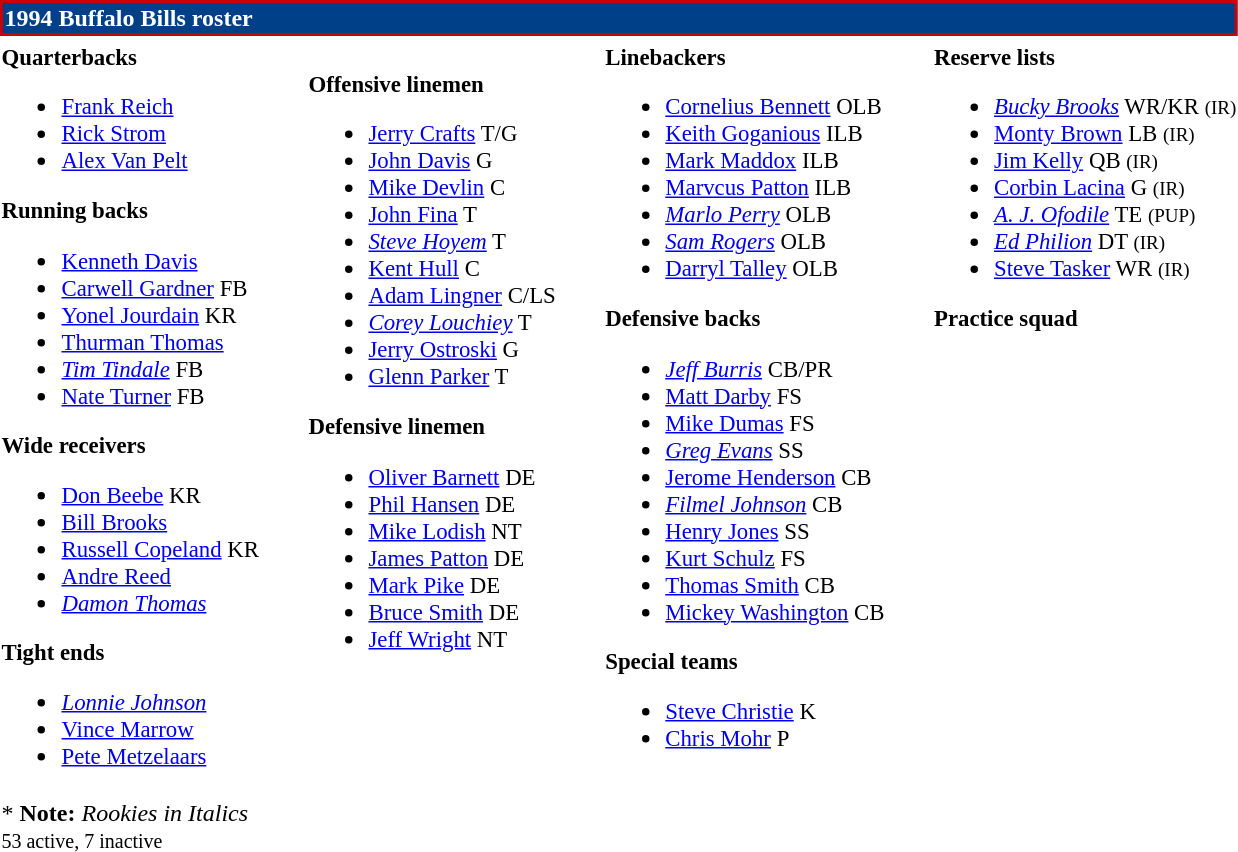<table class="toccolours" style="text-align: left;">
<tr>
<th colspan="7" style="background-color: #004089;border:2px solid #cc0000; color:white;">1994 Buffalo Bills roster</th>
</tr>
<tr>
</tr>
<tr>
<td style="font-size: 95%;" valign="top"><strong>Quarterbacks</strong><br><ul><li> <a href='#'>Frank Reich</a></li><li> <a href='#'>Rick Strom</a></li><li> <a href='#'>Alex Van Pelt</a></li></ul><strong>Running backs</strong><ul><li> <a href='#'>Kenneth Davis</a></li><li> <a href='#'>Carwell Gardner</a> FB</li><li> <a href='#'>Yonel Jourdain</a> KR</li><li> <a href='#'>Thurman Thomas</a></li><li> <em><a href='#'>Tim Tindale</a></em> FB</li><li> <a href='#'>Nate Turner</a> FB</li></ul><strong>Wide receivers</strong><ul><li> <a href='#'>Don Beebe</a> KR</li><li> <a href='#'>Bill Brooks</a></li><li> <a href='#'>Russell Copeland</a> KR</li><li> <a href='#'>Andre Reed</a></li><li> <em><a href='#'>Damon Thomas</a></em></li></ul><strong>Tight ends</strong><ul><li> <em><a href='#'>Lonnie Johnson</a></em></li><li> <a href='#'>Vince Marrow</a></li><li> <a href='#'>Pete Metzelaars</a></li></ul></td>
<td style="width: 25px;"></td>
<td style="font-size: 95%;" valign="top"><br><strong>Offensive linemen</strong><ul><li> <a href='#'>Jerry Crafts</a> T/G</li><li> <a href='#'>John Davis</a> G</li><li> <a href='#'>Mike Devlin</a> C</li><li> <a href='#'>John Fina</a> T</li><li> <em><a href='#'>Steve Hoyem</a></em> T</li><li> <a href='#'>Kent Hull</a> C</li><li> <a href='#'>Adam Lingner</a> C/LS</li><li> <em><a href='#'>Corey Louchiey</a></em> T</li><li> <a href='#'>Jerry Ostroski</a> G</li><li> <a href='#'>Glenn Parker</a> T</li></ul><strong>Defensive linemen</strong><ul><li> <a href='#'>Oliver Barnett</a> DE</li><li> <a href='#'>Phil Hansen</a> DE</li><li> <a href='#'>Mike Lodish</a> NT</li><li> <a href='#'>James Patton</a> DE</li><li> <a href='#'>Mark Pike</a> DE</li><li> <a href='#'>Bruce Smith</a> DE</li><li> <a href='#'>Jeff Wright</a> NT</li></ul></td>
<td style="width: 25px;"></td>
<td style="font-size: 95%;" valign="top"><strong>Linebackers</strong><br><ul><li> <a href='#'>Cornelius Bennett</a> OLB</li><li> <a href='#'>Keith Goganious</a> ILB</li><li> <a href='#'>Mark Maddox</a> ILB</li><li> <a href='#'>Marvcus Patton</a> ILB</li><li> <em><a href='#'>Marlo Perry</a></em> OLB</li><li> <em><a href='#'>Sam Rogers</a></em> OLB</li><li> <a href='#'>Darryl Talley</a> OLB</li></ul><strong>Defensive backs</strong><ul><li> <em><a href='#'>Jeff Burris</a></em> CB/PR</li><li> <a href='#'>Matt Darby</a> FS</li><li> <a href='#'>Mike Dumas</a> FS</li><li> <em><a href='#'>Greg Evans</a></em> SS</li><li> <a href='#'>Jerome Henderson</a> CB</li><li> <em><a href='#'>Filmel Johnson</a></em> CB</li><li> <a href='#'>Henry Jones</a> SS</li><li> <a href='#'>Kurt Schulz</a> FS</li><li> <a href='#'>Thomas Smith</a> CB</li><li> <a href='#'>Mickey Washington</a> CB</li></ul><strong>Special teams</strong><ul><li> <a href='#'>Steve Christie</a> K</li><li> <a href='#'>Chris Mohr</a> P</li></ul></td>
<td style="width: 25px;"></td>
<td style="font-size: 95%;" valign="top"><strong>Reserve lists</strong><br><ul><li> <em><a href='#'>Bucky Brooks</a></em> WR/KR <small>(IR)</small> </li><li> <a href='#'>Monty Brown</a> LB <small>(IR)</small> </li><li> <a href='#'>Jim Kelly</a> QB <small>(IR)</small> </li><li> <a href='#'>Corbin Lacina</a> G <small>(IR)</small> </li><li> <em><a href='#'>A. J. Ofodile</a></em> TE <small>(PUP)</small> </li><li> <em><a href='#'>Ed Philion</a></em> DT <small>(IR)</small> </li><li> <a href='#'>Steve Tasker</a> WR <small>(IR)</small> </li></ul><strong>Practice squad</strong></td>
</tr>
<tr>
<td>* <strong>Note:</strong> <em>Rookies in Italics</em><br><small>53 active, 7 inactive</small></td>
</tr>
</table>
